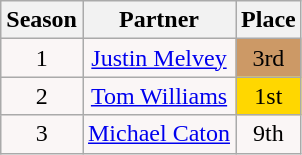<table class="wikitable" style="float:left;">
<tr>
<th>Season</th>
<th>Partner</th>
<th>Place</th>
</tr>
<tr style="text-align:center;">
<td style="background:#faf6f6;">1</td>
<td style="background:#faf6f6;"><a href='#'>Justin Melvey</a></td>
<td style="background:#c96;">3rd</td>
</tr>
<tr>
<td style="text-align:center; background:#faf6f6;">2</td>
<td style="text-align:center; background:#faf6f6;"><a href='#'>Tom Williams</a></td>
<td style="text-align:center; background:gold;">1st</td>
</tr>
<tr style="text-align:center; background:#faf6f6;">
<td>3</td>
<td><a href='#'>Michael Caton</a></td>
<td>9th</td>
</tr>
</table>
